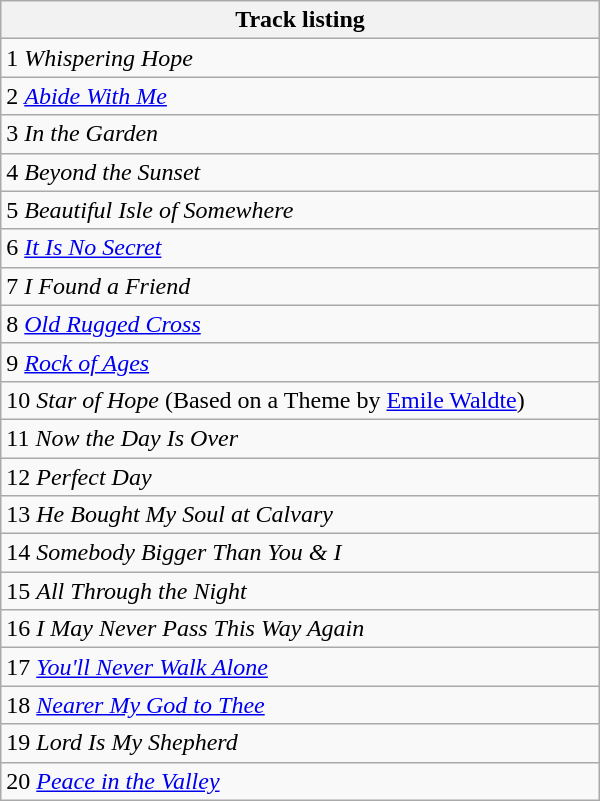<table class="wikitable collapsible collapsed" style="width:400px;">
<tr>
<th>Track listing</th>
</tr>
<tr>
<td>1 <em>Whispering Hope</em></td>
</tr>
<tr>
<td>2 <em><a href='#'>Abide With Me</a></em></td>
</tr>
<tr>
<td>3 <em>In the Garden</em></td>
</tr>
<tr>
<td>4 <em>Beyond the Sunset</em></td>
</tr>
<tr>
<td>5 <em>Beautiful Isle of Somewhere</em></td>
</tr>
<tr>
<td>6 <em><a href='#'>It Is No Secret</a></em></td>
</tr>
<tr>
<td>7 <em>I Found a Friend</em></td>
</tr>
<tr>
<td>8 <em><a href='#'>Old Rugged Cross</a></em></td>
</tr>
<tr>
<td>9 <em><a href='#'>Rock of Ages</a></em></td>
</tr>
<tr>
<td>10 <em>Star of Hope</em> (Based on a Theme by <a href='#'>Emile Waldte</a>)</td>
</tr>
<tr>
<td>11 <em>Now the Day Is Over</em></td>
</tr>
<tr>
<td>12 <em>Perfect Day</em></td>
</tr>
<tr>
<td>13 <em>He Bought My Soul at Calvary</em></td>
</tr>
<tr>
<td>14 <em>Somebody Bigger Than You & I</em></td>
</tr>
<tr>
<td>15 <em>All Through the Night</em></td>
</tr>
<tr>
<td>16 <em>I May Never Pass This Way Again</em></td>
</tr>
<tr>
<td>17 <em><a href='#'>You'll Never Walk Alone</a></em></td>
</tr>
<tr>
<td>18 <em><a href='#'>Nearer My God to Thee</a></em></td>
</tr>
<tr>
<td>19 <em>Lord Is My Shepherd</em></td>
</tr>
<tr>
<td>20 <em><a href='#'>Peace in the Valley</a></em></td>
</tr>
</table>
